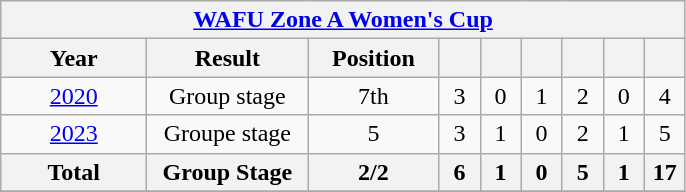<table class="wikitable" style="text-align:center;">
<tr>
<th colspan="9"><a href='#'>WAFU Zone A Women's Cup</a></th>
</tr>
<tr>
<th style="width:90px;">Year</th>
<th style="width:100px;">Result</th>
<th style="width:80px;">Position</th>
<th style="width:20px;"></th>
<th style="width:20px;"></th>
<th style="width:20px;"></th>
<th style="width:20px;"></th>
<th style="width:20px;"></th>
<th style="width:20px;"></th>
</tr>
<tr>
<td> <a href='#'>2020</a></td>
<td>Group stage</td>
<td>7th</td>
<td>3</td>
<td>0</td>
<td>1</td>
<td>2</td>
<td>0</td>
<td>4</td>
</tr>
<tr>
<td> <a href='#'>2023</a></td>
<td>Groupe stage</td>
<td>5</td>
<td>3</td>
<td>1</td>
<td>0</td>
<td>2</td>
<td>1</td>
<td>5</td>
</tr>
<tr>
<th>Total</th>
<th>Group Stage</th>
<th>2/2</th>
<th>6</th>
<th>1</th>
<th>0</th>
<th>5</th>
<th>1</th>
<th>17</th>
</tr>
<tr>
</tr>
</table>
